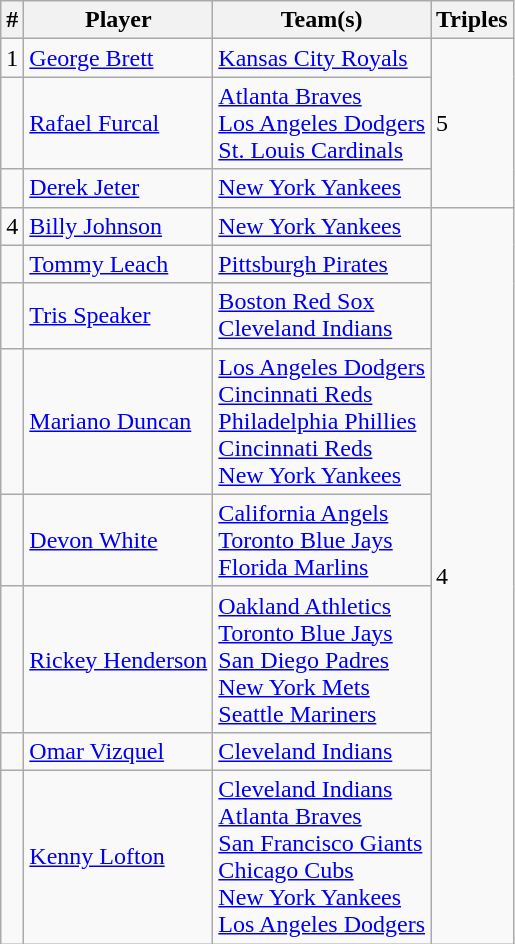<table class="wikitable" style="float:left;">
<tr>
<th>#</th>
<th>Player</th>
<th>Team(s)</th>
<th>Triples</th>
</tr>
<tr>
<td>1</td>
<td><a href='#'>George Brett</a></td>
<td><a href='#'>Kansas City Royals</a></td>
<td rowspan=3>5</td>
</tr>
<tr>
<td></td>
<td><a href='#'>Rafael Furcal</a></td>
<td><a href='#'>Atlanta Braves</a><br><a href='#'>Los Angeles Dodgers</a><br><a href='#'>St. Louis Cardinals</a></td>
</tr>
<tr>
<td></td>
<td><a href='#'>Derek Jeter</a></td>
<td><a href='#'>New York Yankees</a></td>
</tr>
<tr>
<td>4</td>
<td><a href='#'>Billy Johnson</a></td>
<td><a href='#'>New York Yankees</a></td>
<td rowspan=8>4</td>
</tr>
<tr>
<td></td>
<td><a href='#'>Tommy Leach</a></td>
<td><a href='#'>Pittsburgh Pirates</a></td>
</tr>
<tr>
<td></td>
<td><a href='#'>Tris Speaker</a></td>
<td><a href='#'>Boston Red Sox</a><br><a href='#'>Cleveland Indians</a></td>
</tr>
<tr>
<td></td>
<td><a href='#'>Mariano Duncan</a></td>
<td><a href='#'>Los Angeles Dodgers</a><br><a href='#'>Cincinnati Reds</a><br><a href='#'>Philadelphia Phillies</a><br><a href='#'>Cincinnati Reds</a><br><a href='#'>New York Yankees</a></td>
</tr>
<tr>
<td></td>
<td><a href='#'>Devon White</a></td>
<td><a href='#'>California Angels</a><br><a href='#'>Toronto Blue Jays</a><br><a href='#'>Florida Marlins</a></td>
</tr>
<tr>
<td></td>
<td><a href='#'>Rickey Henderson</a></td>
<td><a href='#'>Oakland Athletics</a><br><a href='#'>Toronto Blue Jays</a><br><a href='#'>San Diego Padres</a><br><a href='#'>New York Mets</a><br><a href='#'>Seattle Mariners</a></td>
</tr>
<tr>
<td></td>
<td><a href='#'>Omar Vizquel</a></td>
<td><a href='#'>Cleveland Indians</a></td>
</tr>
<tr>
<td></td>
<td><a href='#'>Kenny Lofton</a></td>
<td><a href='#'>Cleveland Indians</a><br><a href='#'>Atlanta Braves</a><br><a href='#'>San Francisco Giants</a><br><a href='#'>Chicago Cubs</a><br><a href='#'>New York Yankees</a><br><a href='#'>Los Angeles Dodgers</a></td>
</tr>
</table>
